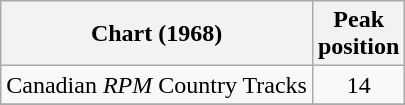<table class="wikitable sortable">
<tr>
<th>Chart (1968)</th>
<th>Peak<br>position</th>
</tr>
<tr>
<td>Canadian <em>RPM</em> Country Tracks</td>
<td align="center">14</td>
</tr>
<tr>
</tr>
</table>
